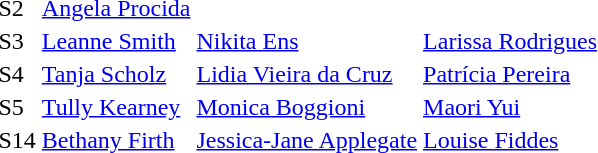<table>
<tr>
<td>S2</td>
<td><a href='#'>Angela Procida</a><br></td>
<td></td>
<td></td>
</tr>
<tr>
<td>S3</td>
<td><a href='#'>Leanne Smith</a><br></td>
<td><a href='#'>Nikita Ens</a><br></td>
<td><a href='#'>Larissa Rodrigues</a><br></td>
</tr>
<tr>
<td>S4</td>
<td><a href='#'>Tanja Scholz</a><br></td>
<td><a href='#'>Lidia Vieira da Cruz</a><br></td>
<td><a href='#'>Patrícia Pereira</a><br></td>
</tr>
<tr>
<td>S5</td>
<td><a href='#'>Tully Kearney</a><br></td>
<td><a href='#'>Monica Boggioni</a><br></td>
<td><a href='#'>Maori Yui</a><br></td>
</tr>
<tr>
<td>S14</td>
<td><a href='#'>Bethany Firth</a><br></td>
<td><a href='#'>Jessica-Jane Applegate</a><br></td>
<td><a href='#'>Louise Fiddes</a><br></td>
</tr>
</table>
